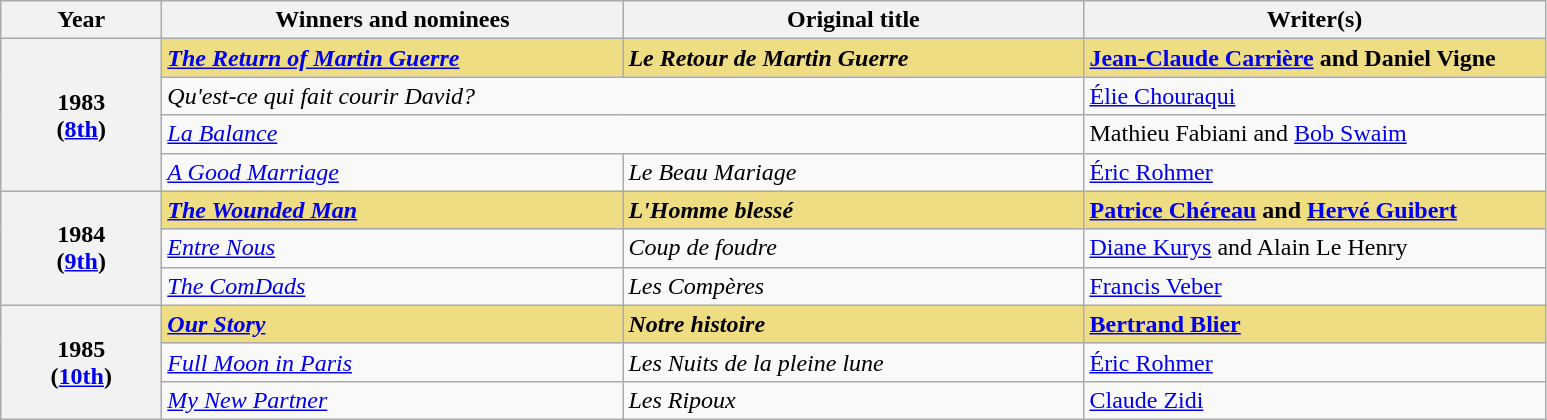<table class="wikitable">
<tr>
<th width="100">Year</th>
<th width="300">Winners and nominees</th>
<th width="300">Original title</th>
<th width="300">Writer(s)</th>
</tr>
<tr>
<th rowspan="4" style="text-align:center;">1983<br>(<a href='#'>8th</a>)</th>
<td style="background:#eedd82;"><strong><em><a href='#'>The Return of Martin Guerre</a></em></strong></td>
<td style="background:#eedd82;"><strong><em>Le Retour de Martin Guerre</em></strong></td>
<td style="background:#eedd82;"><strong><a href='#'>Jean-Claude Carrière</a> and Daniel Vigne</strong></td>
</tr>
<tr>
<td colspan="2"><em>Qu'est-ce qui fait courir David?</em></td>
<td><a href='#'>Élie Chouraqui</a></td>
</tr>
<tr>
<td colspan="2"><em><a href='#'>La Balance</a></em></td>
<td>Mathieu Fabiani and <a href='#'>Bob Swaim</a></td>
</tr>
<tr>
<td><em><a href='#'>A Good Marriage</a></em></td>
<td><em>Le Beau Mariage</em></td>
<td><a href='#'>Éric Rohmer</a></td>
</tr>
<tr>
<th rowspan="3" style="text-align:center;">1984<br>(<a href='#'>9th</a>)</th>
<td style="background:#eedd82;"><em><a href='#'><strong>The Wounded Man</strong></a></em></td>
<td style="background:#eedd82;"><strong><em>L'Homme blessé</em></strong></td>
<td style="background:#eedd82;"><strong><a href='#'>Patrice Chéreau</a> and <a href='#'>Hervé Guibert</a></strong></td>
</tr>
<tr>
<td><em><a href='#'>Entre Nous</a></em></td>
<td><em>Coup de foudre</em></td>
<td><a href='#'>Diane Kurys</a> and Alain Le Henry</td>
</tr>
<tr>
<td><em><a href='#'>The ComDads</a></em></td>
<td><em>Les Compères</em></td>
<td><a href='#'>Francis Veber</a></td>
</tr>
<tr>
<th rowspan="3" style="text-align:center;">1985<br>(<a href='#'>10th</a>)</th>
<td style="background:#eedd82;"><em><a href='#'><strong>Our Story</strong></a></em></td>
<td style="background:#eedd82;"><strong><em>Notre histoire</em></strong></td>
<td style="background:#eedd82;"><strong><a href='#'>Bertrand Blier</a></strong></td>
</tr>
<tr>
<td><em><a href='#'>Full Moon in Paris</a></em></td>
<td><em>Les Nuits de la pleine lune</em></td>
<td><a href='#'>Éric Rohmer</a></td>
</tr>
<tr>
<td><em><a href='#'>My New Partner</a></em></td>
<td><em>Les Ripoux</em></td>
<td><a href='#'>Claude Zidi</a></td>
</tr>
</table>
